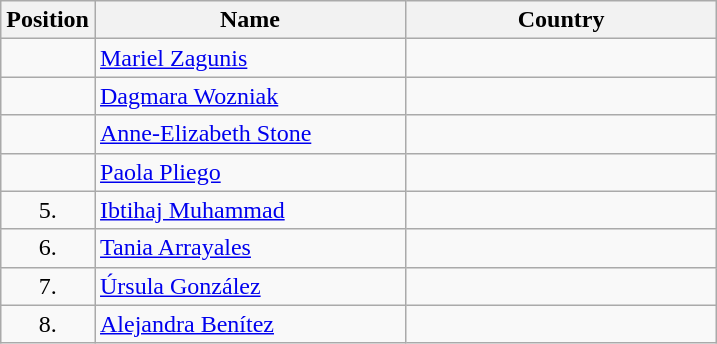<table class="wikitable">
<tr>
<th width="20">Position</th>
<th width="200">Name</th>
<th width="200">Country</th>
</tr>
<tr>
<td align="center"></td>
<td><a href='#'>Mariel Zagunis</a></td>
<td></td>
</tr>
<tr>
<td align="center"></td>
<td><a href='#'>Dagmara Wozniak</a></td>
<td></td>
</tr>
<tr>
<td align="center"></td>
<td><a href='#'>Anne-Elizabeth Stone</a></td>
<td></td>
</tr>
<tr>
<td align="center"></td>
<td><a href='#'>Paola Pliego</a></td>
<td></td>
</tr>
<tr>
<td align="center">5.</td>
<td><a href='#'>Ibtihaj Muhammad</a></td>
<td></td>
</tr>
<tr>
<td align="center">6.</td>
<td><a href='#'>Tania Arrayales</a></td>
<td></td>
</tr>
<tr>
<td align="center">7.</td>
<td><a href='#'>Úrsula González</a></td>
<td></td>
</tr>
<tr>
<td align="center">8.</td>
<td><a href='#'>Alejandra Benítez</a></td>
<td></td>
</tr>
</table>
